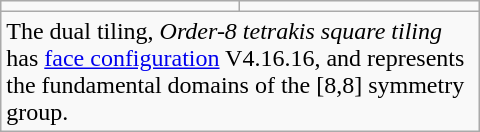<table class=wikitable width=320>
<tr>
<td></td>
<td></td>
</tr>
<tr>
<td colspan=2>The dual tiling, <em>Order-8 tetrakis square tiling</em> has <a href='#'>face configuration</a> V4.16.16, and represents the fundamental domains of the [8,8] symmetry group.</td>
</tr>
</table>
